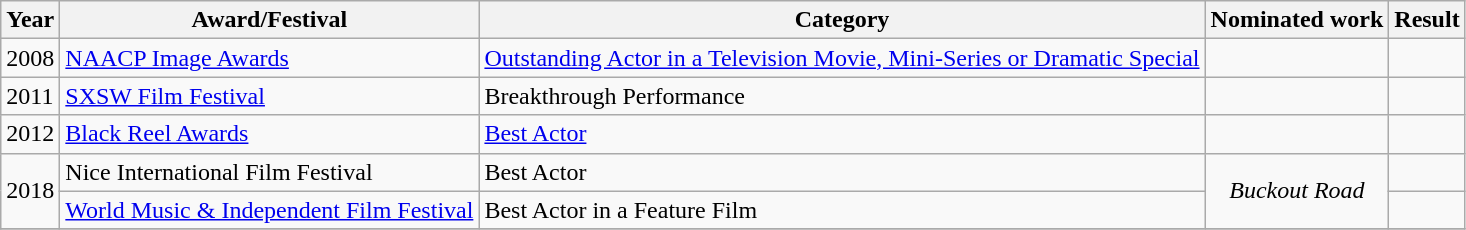<table class="wikitable">
<tr>
<th>Year</th>
<th>Award/Festival</th>
<th>Category</th>
<th>Nominated work</th>
<th>Result</th>
</tr>
<tr>
<td>2008</td>
<td><a href='#'>NAACP Image Awards</a></td>
<td><a href='#'>Outstanding Actor in a Television Movie, Mini-Series or Dramatic Special</a></td>
<td></td>
<td></td>
</tr>
<tr>
<td>2011</td>
<td><a href='#'>SXSW Film Festival</a></td>
<td>Breakthrough Performance</td>
<td></td>
<td></td>
</tr>
<tr>
<td>2012</td>
<td><a href='#'>Black Reel Awards</a></td>
<td><a href='#'>Best Actor</a></td>
<td></td>
<td></td>
</tr>
<tr>
<td rowspan="2">2018</td>
<td>Nice International Film Festival</td>
<td>Best Actor</td>
<td rowspan="2" style="text-align:center;"><em>Buckout Road</em></td>
<td></td>
</tr>
<tr>
<td><a href='#'>World Music & Independent Film Festival</a></td>
<td>Best Actor in a Feature Film</td>
<td></td>
</tr>
<tr>
</tr>
</table>
